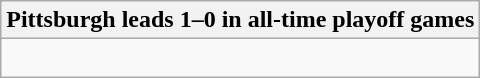<table class="wikitable collapsible collapsed">
<tr>
<th>Pittsburgh leads 1–0 in all-time playoff games</th>
</tr>
<tr>
<td><br></td>
</tr>
</table>
